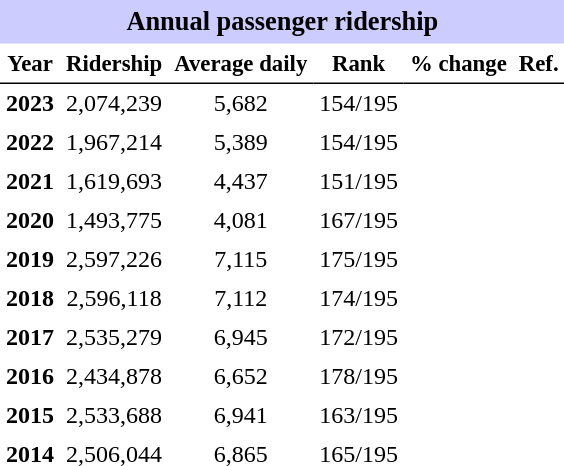<table class="toccolours" cellpadding="4" cellspacing="0" style="text-align:right;">
<tr>
<th colspan="6"  style="background-color:#ccf; background-color:#ccf; font-size:110%; text-align:center;">Annual passenger ridership</th>
</tr>
<tr style="font-size:95%; text-align:center">
<th style="border-bottom:1px solid black">Year</th>
<th style="border-bottom:1px solid black">Ridership</th>
<th style="border-bottom:1px solid black">Average daily</th>
<th style="border-bottom:1px solid black">Rank</th>
<th style="border-bottom:1px solid black">% change</th>
<th style="border-bottom:1px solid black">Ref.</th>
</tr>
<tr style="text-align:center;">
<td><strong>2023</strong></td>
<td>2,074,239</td>
<td>5,682</td>
<td>154/195</td>
<td></td>
<td></td>
</tr>
<tr style="text-align:center;">
<td><strong>2022</strong></td>
<td>1,967,214</td>
<td>5,389</td>
<td>154/195</td>
<td></td>
<td></td>
</tr>
<tr style="text-align:center;">
<td><strong>2021</strong></td>
<td>1,619,693</td>
<td>4,437</td>
<td>151/195</td>
<td></td>
<td></td>
</tr>
<tr style="text-align:center;">
<td><strong>2020</strong></td>
<td>1,493,775</td>
<td>4,081</td>
<td>167/195</td>
<td></td>
<td></td>
</tr>
<tr style="text-align:center;">
<td><strong>2019</strong></td>
<td>2,597,226</td>
<td>7,115</td>
<td>175/195</td>
<td></td>
<td></td>
</tr>
<tr style="text-align:center;">
<td><strong>2018</strong></td>
<td>2,596,118</td>
<td>7,112</td>
<td>174/195</td>
<td></td>
<td></td>
</tr>
<tr style="text-align:center;">
<td><strong>2017</strong></td>
<td>2,535,279</td>
<td>6,945</td>
<td>172/195</td>
<td></td>
<td></td>
</tr>
<tr style="text-align:center;">
<td><strong>2016</strong></td>
<td>2,434,878</td>
<td>6,652</td>
<td>178/195</td>
<td></td>
<td></td>
</tr>
<tr style="text-align:center;">
<td><strong>2015</strong></td>
<td>2,533,688</td>
<td>6,941</td>
<td>163/195</td>
<td></td>
<td></td>
</tr>
<tr style="text-align:center;">
<td><strong>2014</strong></td>
<td>2,506,044</td>
<td>6,865</td>
<td>165/195</td>
<td></td>
<td></td>
</tr>
</table>
